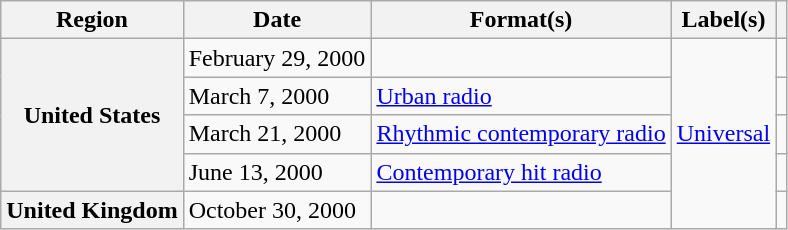<table class="wikitable plainrowheaders">
<tr>
<th scope="col">Region</th>
<th scope="col">Date</th>
<th scope="col">Format(s)</th>
<th scope="col">Label(s)</th>
<th scope="col"></th>
</tr>
<tr>
<th scope="row" rowspan="4">United States</th>
<td>February 29, 2000</td>
<td></td>
<td rowspan="5"><a href='#'>Universal</a></td>
<td align="center"></td>
</tr>
<tr>
<td>March 7, 2000</td>
<td><a href='#'>Urban radio</a></td>
<td align="center"></td>
</tr>
<tr>
<td>March 21, 2000</td>
<td><a href='#'>Rhythmic contemporary radio</a></td>
<td align="center"></td>
</tr>
<tr>
<td>June 13, 2000</td>
<td><a href='#'>Contemporary hit radio</a></td>
<td align="center"></td>
</tr>
<tr>
<th scope="row">United Kingdom</th>
<td>October 30, 2000</td>
<td></td>
<td align="center"></td>
</tr>
</table>
